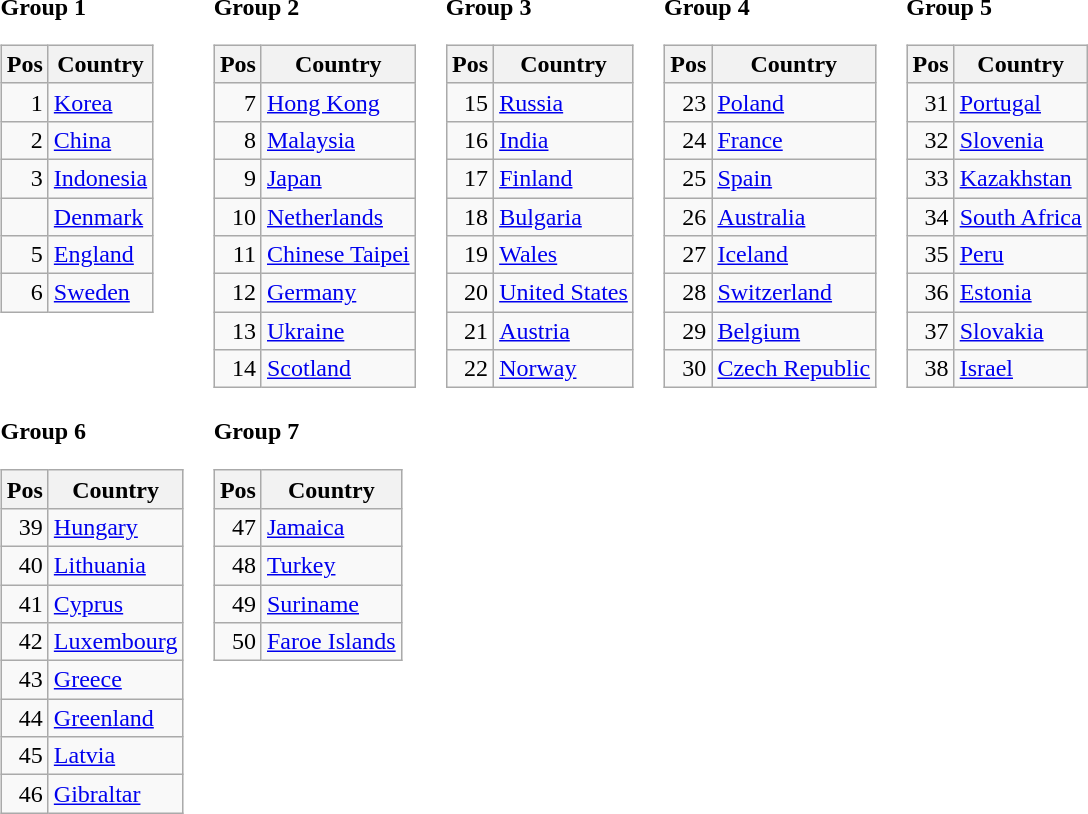<table>
<tr>
<td valign=top><strong>Group 1</strong><br><table class="wikitable" style="text-align:right;">
<tr>
<th>Pos</th>
<th>Country</th>
</tr>
<tr>
<td>1</td>
<td align="left"> <a href='#'>Korea</a></td>
</tr>
<tr>
<td>2</td>
<td align="left"> <a href='#'>China</a></td>
</tr>
<tr>
<td>3</td>
<td align="left"> <a href='#'>Indonesia</a></td>
</tr>
<tr>
<td></td>
<td align="left"> <a href='#'>Denmark</a></td>
</tr>
<tr>
<td>5</td>
<td align="left"> <a href='#'>England</a></td>
</tr>
<tr>
<td>6</td>
<td align="left"> <a href='#'>Sweden</a></td>
</tr>
</table>
</td>
<td><strong>Group 2</strong><br><table class="wikitable" style="text-align:right;">
<tr>
<th>Pos</th>
<th>Country</th>
</tr>
<tr>
<td>7</td>
<td align="left"> <a href='#'>Hong Kong</a></td>
</tr>
<tr>
<td>8</td>
<td align="left"> <a href='#'>Malaysia</a></td>
</tr>
<tr>
<td>9</td>
<td align="left"> <a href='#'>Japan</a></td>
</tr>
<tr>
<td>10</td>
<td align="left"> <a href='#'>Netherlands</a></td>
</tr>
<tr>
<td>11</td>
<td align="left"> <a href='#'>Chinese Taipei</a></td>
</tr>
<tr>
<td>12</td>
<td align="left"> <a href='#'>Germany</a></td>
</tr>
<tr>
<td>13</td>
<td align="left"> <a href='#'>Ukraine</a></td>
</tr>
<tr>
<td>14</td>
<td align="left"> <a href='#'>Scotland</a></td>
</tr>
</table>
</td>
<td valign=top><strong>Group 3</strong><br><table class="wikitable" style="text-align:right;">
<tr>
<th>Pos</th>
<th>Country</th>
</tr>
<tr>
<td>15</td>
<td align="left"> <a href='#'>Russia</a></td>
</tr>
<tr>
<td>16</td>
<td align="left"> <a href='#'>India</a></td>
</tr>
<tr>
<td>17</td>
<td align="left"> <a href='#'>Finland</a></td>
</tr>
<tr>
<td>18</td>
<td align="left"> <a href='#'>Bulgaria</a></td>
</tr>
<tr>
<td>19</td>
<td align="left"> <a href='#'>Wales</a></td>
</tr>
<tr>
<td>20</td>
<td align="left"> <a href='#'>United States</a></td>
</tr>
<tr>
<td>21</td>
<td align="left"> <a href='#'>Austria</a></td>
</tr>
<tr>
<td>22</td>
<td align="left"> <a href='#'>Norway</a></td>
</tr>
</table>
</td>
<td valign=top><strong>Group 4</strong><br><table class="wikitable" style="text-align:right;">
<tr>
<th>Pos</th>
<th>Country</th>
</tr>
<tr>
<td>23</td>
<td align="left"> <a href='#'>Poland</a></td>
</tr>
<tr>
<td>24</td>
<td align="left"> <a href='#'>France</a></td>
</tr>
<tr>
<td>25</td>
<td align="left"> <a href='#'>Spain</a></td>
</tr>
<tr>
<td>26</td>
<td align="left"> <a href='#'>Australia</a></td>
</tr>
<tr>
<td>27</td>
<td align="left"> <a href='#'>Iceland</a></td>
</tr>
<tr>
<td>28</td>
<td align="left"> <a href='#'>Switzerland</a></td>
</tr>
<tr>
<td>29</td>
<td align="left"> <a href='#'>Belgium</a></td>
</tr>
<tr>
<td>30</td>
<td align="left"> <a href='#'>Czech Republic</a></td>
</tr>
</table>
</td>
<td valign=top><strong>Group 5</strong><br><table class="wikitable" style="text-align: right;">
<tr>
<th>Pos</th>
<th>Country</th>
</tr>
<tr>
<td>31</td>
<td align="left"> <a href='#'>Portugal</a></td>
</tr>
<tr>
<td>32</td>
<td align="left"> <a href='#'>Slovenia</a></td>
</tr>
<tr>
<td>33</td>
<td align="left"> <a href='#'>Kazakhstan</a></td>
</tr>
<tr>
<td>34</td>
<td align="left"> <a href='#'>South Africa</a></td>
</tr>
<tr>
<td>35</td>
<td align="left"> <a href='#'>Peru</a></td>
</tr>
<tr>
<td>36</td>
<td align="left"> <a href='#'>Estonia</a></td>
</tr>
<tr>
<td>37</td>
<td align="left"> <a href='#'>Slovakia</a></td>
</tr>
<tr>
<td>38</td>
<td align="left"> <a href='#'>Israel</a></td>
</tr>
</table>
</td>
</tr>
<tr>
<td valign=top><strong>Group 6</strong><br><table class="wikitable" style="text-align:right;">
<tr>
<th>Pos</th>
<th>Country</th>
</tr>
<tr>
<td>39</td>
<td align="left"> <a href='#'>Hungary</a></td>
</tr>
<tr>
<td>40</td>
<td align="left"> <a href='#'>Lithuania</a></td>
</tr>
<tr>
<td>41</td>
<td align="left"> <a href='#'>Cyprus</a></td>
</tr>
<tr>
<td>42</td>
<td align="left"> <a href='#'>Luxembourg</a></td>
</tr>
<tr>
<td>43</td>
<td align="left"> <a href='#'>Greece</a></td>
</tr>
<tr>
<td>44</td>
<td align="left"> <a href='#'>Greenland</a></td>
</tr>
<tr>
<td>45</td>
<td align="left"> <a href='#'>Latvia</a></td>
</tr>
<tr>
<td>46</td>
<td align="left"> <a href='#'>Gibraltar</a></td>
</tr>
</table>
</td>
<td valign=top><strong>Group 7</strong><br><table class="wikitable" style="text-align: right;">
<tr>
<th>Pos</th>
<th>Country</th>
</tr>
<tr>
<td>47</td>
<td align="left"> <a href='#'>Jamaica</a></td>
</tr>
<tr>
<td>48</td>
<td align="left"> <a href='#'>Turkey</a></td>
</tr>
<tr>
<td>49</td>
<td align="left"> <a href='#'>Suriname</a></td>
</tr>
<tr>
<td>50</td>
<td align="left"> <a href='#'>Faroe Islands</a></td>
</tr>
</table>
</td>
</tr>
</table>
